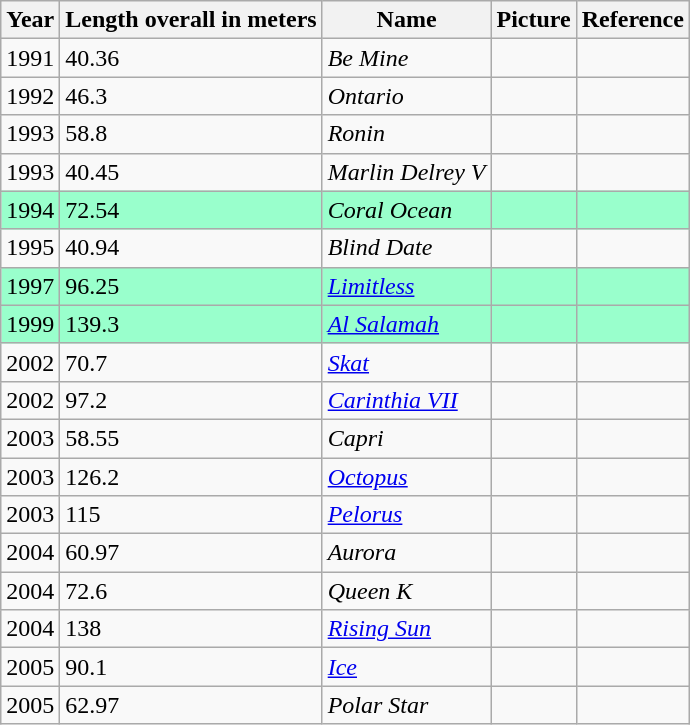<table class="wikitable sortable">
<tr>
<th>Year</th>
<th>Length overall in meters</th>
<th>Name</th>
<th>Picture</th>
<th>Reference</th>
</tr>
<tr>
<td>1991</td>
<td>40.36</td>
<td><em>Be Mine</em></td>
<td></td>
<td></td>
</tr>
<tr>
<td>1992</td>
<td>46.3</td>
<td><em>Ontario</em></td>
<td></td>
<td></td>
</tr>
<tr>
<td>1993</td>
<td>58.8</td>
<td><em>Ronin</em></td>
<td></td>
<td></td>
</tr>
<tr>
<td>1993</td>
<td>40.45</td>
<td><em>Marlin Delrey V</em></td>
<td></td>
<td></td>
</tr>
<tr style="background:#9fc;">
<td>1994</td>
<td>72.54</td>
<td><em>Coral Ocean</em></td>
<td></td>
<td></td>
</tr>
<tr>
<td>1995</td>
<td>40.94</td>
<td><em>Blind Date</em></td>
<td></td>
<td></td>
</tr>
<tr style="background:#9fc;">
<td>1997</td>
<td>96.25</td>
<td><em><a href='#'>Limitless</a></em></td>
<td></td>
<td></td>
</tr>
<tr style="background:#9fc;">
<td>1999</td>
<td>139.3</td>
<td><em><a href='#'>Al Salamah</a></em></td>
<td></td>
<td></td>
</tr>
<tr>
<td>2002</td>
<td>70.7</td>
<td><em><a href='#'>Skat</a></em></td>
<td></td>
<td></td>
</tr>
<tr>
<td>2002</td>
<td>97.2</td>
<td><em><a href='#'>Carinthia VII</a></em></td>
<td></td>
<td></td>
</tr>
<tr>
<td>2003</td>
<td>58.55</td>
<td><em>Capri</em></td>
<td></td>
<td></td>
</tr>
<tr>
<td>2003</td>
<td>126.2</td>
<td><em><a href='#'>Octopus</a></em></td>
<td></td>
<td></td>
</tr>
<tr>
<td>2003</td>
<td>115</td>
<td><em><a href='#'>Pelorus</a></em></td>
<td></td>
<td></td>
</tr>
<tr>
<td>2004</td>
<td>60.97</td>
<td><em>Aurora</em></td>
<td></td>
<td></td>
</tr>
<tr>
<td>2004</td>
<td>72.6</td>
<td><em>Queen K</em></td>
<td></td>
<td></td>
</tr>
<tr>
<td>2004</td>
<td>138</td>
<td><em><a href='#'>Rising Sun</a></em></td>
<td></td>
<td></td>
</tr>
<tr>
<td>2005</td>
<td>90.1</td>
<td><em><a href='#'>Ice</a></em></td>
<td></td>
<td></td>
</tr>
<tr>
<td>2005</td>
<td>62.97</td>
<td><em>Polar Star</em></td>
<td></td>
<td></td>
</tr>
</table>
